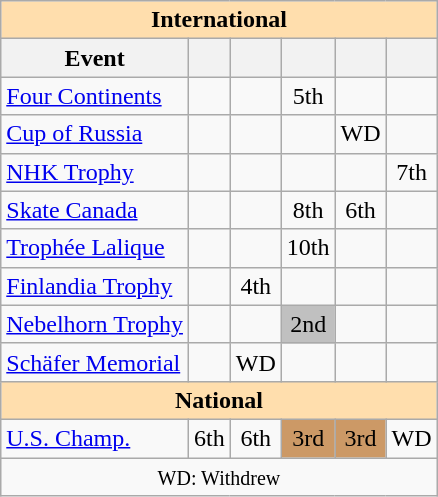<table class="wikitable" style="text-align:center">
<tr>
<th style="background-color: #ffdead; " colspan=6 align=center>International</th>
</tr>
<tr>
<th>Event</th>
<th></th>
<th></th>
<th></th>
<th></th>
<th></th>
</tr>
<tr>
<td align=left><a href='#'>Four Continents</a></td>
<td></td>
<td></td>
<td>5th</td>
<td></td>
<td></td>
</tr>
<tr>
<td align=left> <a href='#'>Cup of Russia</a></td>
<td></td>
<td></td>
<td></td>
<td>WD</td>
<td></td>
</tr>
<tr>
<td align=left> <a href='#'>NHK Trophy</a></td>
<td></td>
<td></td>
<td></td>
<td></td>
<td>7th</td>
</tr>
<tr>
<td align=left> <a href='#'>Skate Canada</a></td>
<td></td>
<td></td>
<td>8th</td>
<td>6th</td>
<td></td>
</tr>
<tr>
<td align=left> <a href='#'>Trophée Lalique</a></td>
<td></td>
<td></td>
<td>10th</td>
<td></td>
<td></td>
</tr>
<tr>
<td align=left><a href='#'>Finlandia Trophy</a></td>
<td></td>
<td>4th</td>
<td></td>
<td></td>
<td></td>
</tr>
<tr>
<td align=left><a href='#'>Nebelhorn Trophy</a></td>
<td></td>
<td></td>
<td bgcolor=silver>2nd</td>
<td></td>
<td></td>
</tr>
<tr>
<td align=left><a href='#'>Schäfer Memorial</a></td>
<td></td>
<td>WD</td>
<td></td>
<td></td>
<td></td>
</tr>
<tr>
<th style="background-color: #ffdead; " colspan=6 align=center>National</th>
</tr>
<tr>
<td align=left><a href='#'>U.S. Champ.</a></td>
<td>6th</td>
<td>6th</td>
<td bgcolor=cc9966>3rd</td>
<td bgcolor=cc9966>3rd</td>
<td>WD</td>
</tr>
<tr>
<td colspan=6 align=center><small> WD: Withdrew </small></td>
</tr>
</table>
